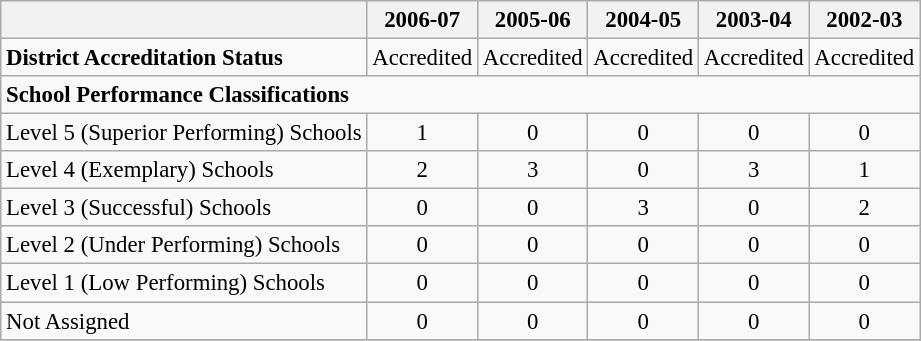<table class="wikitable" style="font-size: 95%;">
<tr>
<th></th>
<th>2006-07</th>
<th>2005-06</th>
<th>2004-05</th>
<th>2003-04</th>
<th>2002-03</th>
</tr>
<tr>
<td align="left"><strong>District Accreditation Status</strong></td>
<td align="center">Accredited</td>
<td align="center">Accredited</td>
<td align="center">Accredited</td>
<td align="center">Accredited</td>
<td align="center">Accredited</td>
</tr>
<tr>
<td align="left" colspan="6"><strong>School Performance Classifications</strong></td>
</tr>
<tr>
<td align="left">Level 5 (Superior Performing) Schools</td>
<td align="center">1</td>
<td align="center">0</td>
<td align="center">0</td>
<td align="center">0</td>
<td align="center">0</td>
</tr>
<tr>
<td align="left">Level 4 (Exemplary) Schools</td>
<td align="center">2</td>
<td align="center">3</td>
<td align="center">0</td>
<td align="center">3</td>
<td align="center">1</td>
</tr>
<tr>
<td align="left">Level 3 (Successful) Schools</td>
<td align="center">0</td>
<td align="center">0</td>
<td align="center">3</td>
<td align="center">0</td>
<td align="center">2</td>
</tr>
<tr>
<td align="left">Level 2 (Under Performing) Schools</td>
<td align="center">0</td>
<td align="center">0</td>
<td align="center">0</td>
<td align="center">0</td>
<td align="center">0</td>
</tr>
<tr>
<td align="left">Level 1 (Low Performing) Schools</td>
<td align="center">0</td>
<td align="center">0</td>
<td align="center">0</td>
<td align="center">0</td>
<td align="center">0</td>
</tr>
<tr>
<td align="left">Not Assigned</td>
<td align="center">0</td>
<td align="center">0</td>
<td align="center">0</td>
<td align="center">0</td>
<td align="center">0</td>
</tr>
<tr>
</tr>
</table>
